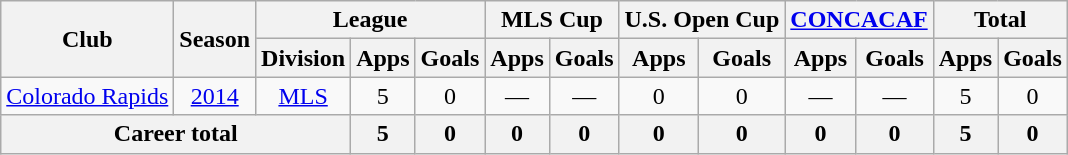<table class="wikitable" style="text-align: center;">
<tr>
<th rowspan="2">Club</th>
<th rowspan="2">Season</th>
<th colspan="3">League</th>
<th colspan="2">MLS Cup</th>
<th colspan="2">U.S. Open Cup</th>
<th colspan="2"><a href='#'>CONCACAF</a></th>
<th colspan="2">Total</th>
</tr>
<tr>
<th>Division</th>
<th>Apps</th>
<th>Goals</th>
<th>Apps</th>
<th>Goals</th>
<th>Apps</th>
<th>Goals</th>
<th>Apps</th>
<th>Goals</th>
<th>Apps</th>
<th>Goals</th>
</tr>
<tr>
<td rowspan="1"><a href='#'>Colorado Rapids</a></td>
<td><a href='#'>2014</a></td>
<td><a href='#'>MLS</a></td>
<td>5</td>
<td>0</td>
<td>—</td>
<td>—</td>
<td>0</td>
<td>0</td>
<td>—</td>
<td>—</td>
<td>5</td>
<td>0</td>
</tr>
<tr>
<th colspan="3">Career total</th>
<th>5</th>
<th>0</th>
<th>0</th>
<th>0</th>
<th>0</th>
<th>0</th>
<th>0</th>
<th>0</th>
<th>5</th>
<th>0</th>
</tr>
</table>
